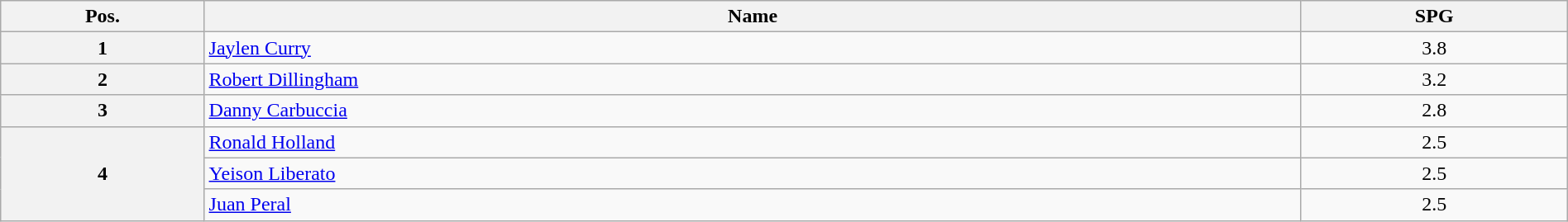<table class=wikitable width=100% style="text-align:center;">
<tr>
<th width="13%">Pos.</th>
<th width="70%">Name</th>
<th width="17%">SPG</th>
</tr>
<tr>
<th>1</th>
<td align=left> <a href='#'>Jaylen Curry</a></td>
<td>3.8</td>
</tr>
<tr>
<th>2</th>
<td align=left> <a href='#'>Robert Dillingham</a></td>
<td>3.2</td>
</tr>
<tr>
<th>3</th>
<td align=left> <a href='#'>Danny Carbuccia</a></td>
<td>2.8</td>
</tr>
<tr>
<th rowspan=3>4</th>
<td align=left> <a href='#'>Ronald Holland</a></td>
<td>2.5</td>
</tr>
<tr>
<td align=left> <a href='#'>Yeison Liberato</a></td>
<td>2.5</td>
</tr>
<tr>
<td align=left> <a href='#'>Juan Peral</a></td>
<td>2.5</td>
</tr>
</table>
